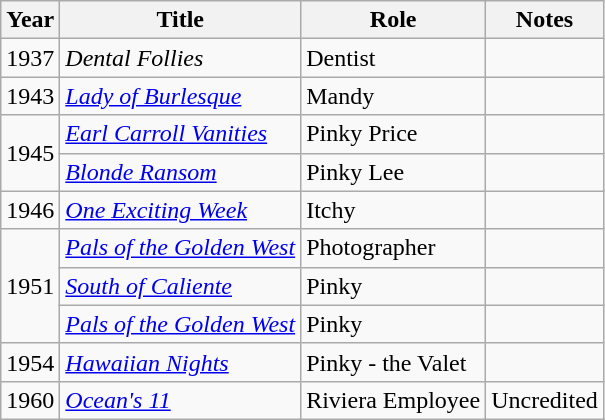<table class="wikitable sortable">
<tr>
<th>Year</th>
<th>Title</th>
<th>Role</th>
<th class = "unsortable">Notes</th>
</tr>
<tr>
<td>1937</td>
<td><em>Dental Follies</em></td>
<td>Dentist</td>
<td></td>
</tr>
<tr>
<td>1943</td>
<td><em><a href='#'>Lady of Burlesque</a></em></td>
<td>Mandy</td>
<td></td>
</tr>
<tr>
<td rowspan=2>1945</td>
<td><em><a href='#'>Earl Carroll Vanities</a></em></td>
<td>Pinky Price</td>
<td></td>
</tr>
<tr>
<td><em><a href='#'>Blonde Ransom</a></em></td>
<td>Pinky Lee</td>
<td></td>
</tr>
<tr>
<td>1946</td>
<td><em><a href='#'>One Exciting Week</a></em></td>
<td>Itchy</td>
<td></td>
</tr>
<tr>
<td rowspan=3>1951</td>
<td><em><a href='#'>Pals of the Golden West</a></em></td>
<td>Photographer</td>
<td></td>
</tr>
<tr>
<td><em><a href='#'>South of Caliente</a></em></td>
<td>Pinky</td>
<td></td>
</tr>
<tr>
<td><em><a href='#'>Pals of the Golden West</a></em></td>
<td>Pinky</td>
<td></td>
</tr>
<tr>
<td>1954</td>
<td><em><a href='#'>Hawaiian Nights</a></em></td>
<td>Pinky - the Valet</td>
<td></td>
</tr>
<tr>
<td>1960</td>
<td><em><a href='#'>Ocean's 11</a></em></td>
<td>Riviera Employee</td>
<td>Uncredited</td>
</tr>
</table>
